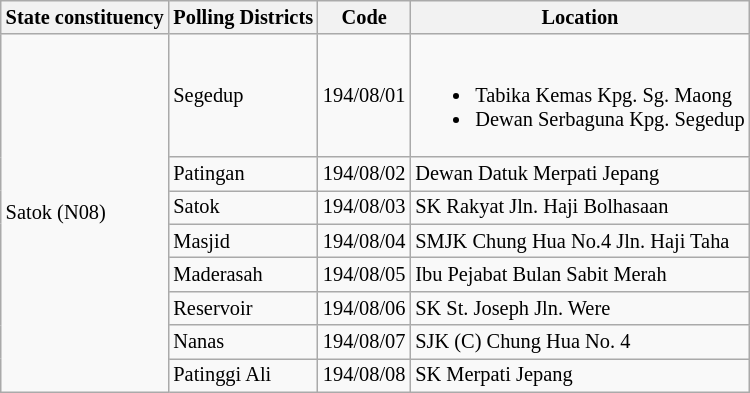<table class="wikitable sortable mw-collapsible" style="white-space:nowrap;font-size:85%">
<tr>
<th>State constituency</th>
<th>Polling Districts</th>
<th>Code</th>
<th>Location</th>
</tr>
<tr>
<td rowspan="8">Satok (N08)</td>
<td>Segedup</td>
<td>194/08/01</td>
<td><br><ul><li>Tabika Kemas Kpg. Sg. Maong</li><li>Dewan Serbaguna Kpg. Segedup</li></ul></td>
</tr>
<tr>
<td>Patingan</td>
<td>194/08/02</td>
<td>Dewan Datuk Merpati Jepang</td>
</tr>
<tr>
<td>Satok</td>
<td>194/08/03</td>
<td>SK Rakyat Jln. Haji Bolhasaan</td>
</tr>
<tr>
<td>Masjid</td>
<td>194/08/04</td>
<td>SMJK Chung Hua No.4 Jln. Haji Taha</td>
</tr>
<tr>
<td>Maderasah</td>
<td>194/08/05</td>
<td>Ibu Pejabat Bulan Sabit Merah</td>
</tr>
<tr>
<td>Reservoir</td>
<td>194/08/06</td>
<td>SK St. Joseph Jln. Were</td>
</tr>
<tr>
<td>Nanas</td>
<td>194/08/07</td>
<td>SJK (C) Chung Hua No. 4</td>
</tr>
<tr>
<td>Patinggi Ali</td>
<td>194/08/08</td>
<td>SK Merpati Jepang</td>
</tr>
</table>
